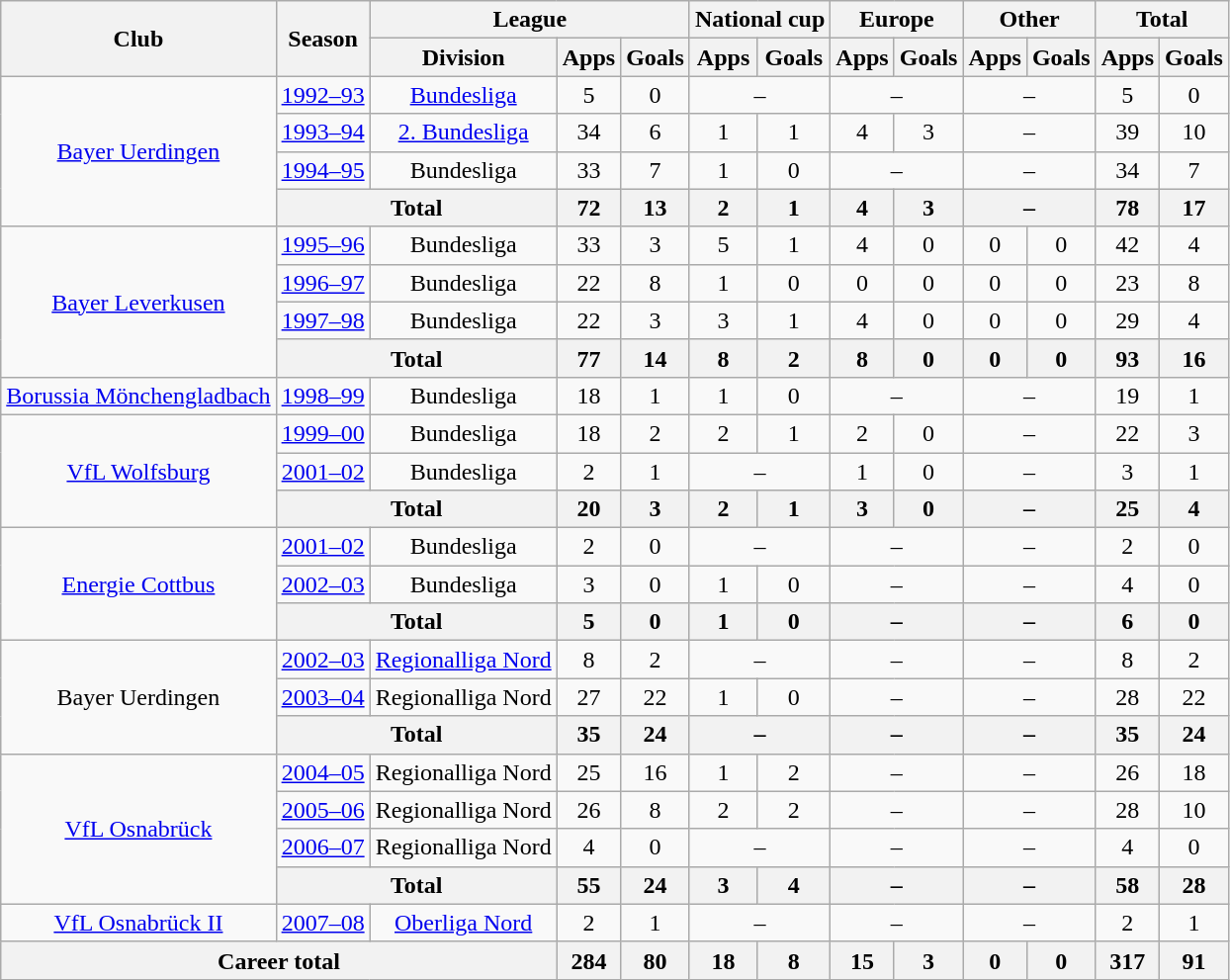<table class="wikitable" style="text-align: center">
<tr>
<th rowspan="2">Club</th>
<th rowspan="2">Season</th>
<th colspan="3">League</th>
<th colspan="2">National cup</th>
<th colspan="2">Europe</th>
<th colspan="2">Other</th>
<th colspan="2">Total</th>
</tr>
<tr>
<th>Division</th>
<th>Apps</th>
<th>Goals</th>
<th>Apps</th>
<th>Goals</th>
<th>Apps</th>
<th>Goals</th>
<th>Apps</th>
<th>Goals</th>
<th>Apps</th>
<th>Goals</th>
</tr>
<tr>
<td rowspan=4><a href='#'>Bayer Uerdingen</a></td>
<td><a href='#'>1992–93</a></td>
<td><a href='#'>Bundesliga</a></td>
<td>5</td>
<td>0</td>
<td colspan="2">–</td>
<td colspan="2">–</td>
<td colspan="2">–</td>
<td>5</td>
<td>0</td>
</tr>
<tr>
<td><a href='#'>1993–94</a></td>
<td><a href='#'>2. Bundesliga</a></td>
<td>34</td>
<td>6</td>
<td>1</td>
<td>1</td>
<td>4</td>
<td>3</td>
<td colspan="2">–</td>
<td>39</td>
<td>10</td>
</tr>
<tr>
<td><a href='#'>1994–95</a></td>
<td>Bundesliga</td>
<td>33</td>
<td>7</td>
<td>1</td>
<td>0</td>
<td colspan="2">–</td>
<td colspan="2">–</td>
<td>34</td>
<td>7</td>
</tr>
<tr>
<th colspan=2>Total</th>
<th>72</th>
<th>13</th>
<th>2</th>
<th>1</th>
<th>4</th>
<th>3</th>
<th colspan="2">–</th>
<th>78</th>
<th>17</th>
</tr>
<tr>
<td rowspan=4><a href='#'>Bayer Leverkusen</a></td>
<td><a href='#'>1995–96</a></td>
<td>Bundesliga</td>
<td>33</td>
<td>3</td>
<td>5</td>
<td>1</td>
<td>4</td>
<td>0</td>
<td>0</td>
<td>0</td>
<td>42</td>
<td>4</td>
</tr>
<tr>
<td><a href='#'>1996–97</a></td>
<td>Bundesliga</td>
<td>22</td>
<td>8</td>
<td>1</td>
<td>0</td>
<td>0</td>
<td>0</td>
<td>0</td>
<td>0</td>
<td>23</td>
<td>8</td>
</tr>
<tr>
<td><a href='#'>1997–98</a></td>
<td>Bundesliga</td>
<td>22</td>
<td>3</td>
<td>3</td>
<td>1</td>
<td>4</td>
<td>0</td>
<td>0</td>
<td>0</td>
<td>29</td>
<td>4</td>
</tr>
<tr>
<th colspan=2>Total</th>
<th>77</th>
<th>14</th>
<th>8</th>
<th>2</th>
<th>8</th>
<th>0</th>
<th>0</th>
<th>0</th>
<th>93</th>
<th>16</th>
</tr>
<tr>
<td><a href='#'>Borussia Mönchengladbach</a></td>
<td><a href='#'>1998–99</a></td>
<td>Bundesliga</td>
<td>18</td>
<td>1</td>
<td>1</td>
<td>0</td>
<td colspan="2">–</td>
<td colspan="2">–</td>
<td>19</td>
<td>1</td>
</tr>
<tr>
<td rowspan=3><a href='#'>VfL Wolfsburg</a></td>
<td><a href='#'>1999–00</a></td>
<td>Bundesliga</td>
<td>18</td>
<td>2</td>
<td>2</td>
<td>1</td>
<td>2</td>
<td>0</td>
<td colspan="2">–</td>
<td>22</td>
<td>3</td>
</tr>
<tr>
<td><a href='#'>2001–02</a></td>
<td>Bundesliga</td>
<td>2</td>
<td>1</td>
<td colspan="2">–</td>
<td>1</td>
<td>0</td>
<td colspan="2">–</td>
<td>3</td>
<td>1</td>
</tr>
<tr>
<th colspan=2>Total</th>
<th>20</th>
<th>3</th>
<th>2</th>
<th>1</th>
<th>3</th>
<th>0</th>
<th colspan="2">–</th>
<th>25</th>
<th>4</th>
</tr>
<tr>
<td rowspan=3><a href='#'>Energie Cottbus</a></td>
<td><a href='#'>2001–02</a></td>
<td>Bundesliga</td>
<td>2</td>
<td>0</td>
<td colspan="2">–</td>
<td colspan="2">–</td>
<td colspan="2">–</td>
<td>2</td>
<td>0</td>
</tr>
<tr>
<td><a href='#'>2002–03</a></td>
<td>Bundesliga</td>
<td>3</td>
<td>0</td>
<td>1</td>
<td>0</td>
<td colspan="2">–</td>
<td colspan="2">–</td>
<td>4</td>
<td>0</td>
</tr>
<tr>
<th colspan=2>Total</th>
<th>5</th>
<th>0</th>
<th>1</th>
<th>0</th>
<th colspan="2">–</th>
<th colspan="2">–</th>
<th>6</th>
<th>0</th>
</tr>
<tr>
<td rowspan=3>Bayer Uerdingen</td>
<td><a href='#'>2002–03</a></td>
<td><a href='#'>Regionalliga Nord</a></td>
<td>8</td>
<td>2</td>
<td colspan="2">–</td>
<td colspan="2">–</td>
<td colspan="2">–</td>
<td>8</td>
<td>2</td>
</tr>
<tr>
<td><a href='#'>2003–04</a></td>
<td>Regionalliga Nord</td>
<td>27</td>
<td>22</td>
<td>1</td>
<td>0</td>
<td colspan="2">–</td>
<td colspan="2">–</td>
<td>28</td>
<td>22</td>
</tr>
<tr>
<th colspan=2>Total</th>
<th>35</th>
<th>24</th>
<th colspan="2">–</th>
<th colspan="2">–</th>
<th colspan="2">–</th>
<th>35</th>
<th>24</th>
</tr>
<tr>
<td rowspan=4><a href='#'>VfL Osnabrück</a></td>
<td><a href='#'>2004–05</a></td>
<td>Regionalliga Nord</td>
<td>25</td>
<td>16</td>
<td>1</td>
<td>2</td>
<td colspan="2">–</td>
<td colspan="2">–</td>
<td>26</td>
<td>18</td>
</tr>
<tr>
<td><a href='#'>2005–06</a></td>
<td>Regionalliga Nord</td>
<td>26</td>
<td>8</td>
<td>2</td>
<td>2</td>
<td colspan="2">–</td>
<td colspan="2">–</td>
<td>28</td>
<td>10</td>
</tr>
<tr>
<td><a href='#'>2006–07</a></td>
<td>Regionalliga Nord</td>
<td>4</td>
<td>0</td>
<td colspan="2">–</td>
<td colspan="2">–</td>
<td colspan="2">–</td>
<td>4</td>
<td>0</td>
</tr>
<tr>
<th colspan=2>Total</th>
<th>55</th>
<th>24</th>
<th>3</th>
<th>4</th>
<th colspan="2">–</th>
<th colspan="2">–</th>
<th>58</th>
<th>28</th>
</tr>
<tr>
<td><a href='#'>VfL Osnabrück II</a></td>
<td><a href='#'>2007–08</a></td>
<td><a href='#'>Oberliga Nord</a></td>
<td>2</td>
<td>1</td>
<td colspan="2">–</td>
<td colspan="2">–</td>
<td colspan="2">–</td>
<td>2</td>
<td>1</td>
</tr>
<tr>
<th colspan=3><strong>Career total</strong></th>
<th>284</th>
<th>80</th>
<th>18</th>
<th>8</th>
<th>15</th>
<th>3</th>
<th>0</th>
<th>0</th>
<th>317</th>
<th>91</th>
</tr>
</table>
